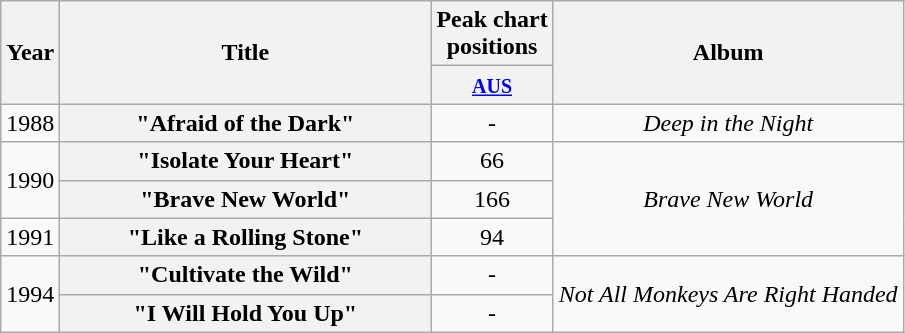<table class="wikitable plainrowheaders" style="text-align:center;" border="1">
<tr>
<th scope="col" rowspan="2">Year</th>
<th scope="col" rowspan="2" style="width:15em;">Title</th>
<th scope="col" colspan="1">Peak chart<br>positions</th>
<th scope="col" rowspan="2">Album</th>
</tr>
<tr>
<th scope="col" style="text-align:center;"><small><a href='#'>AUS</a></small><br></th>
</tr>
<tr>
<td>1988</td>
<th scope="row">"Afraid of the Dark"</th>
<td style="text-align:center;">-</td>
<td><em>Deep in the Night</em></td>
</tr>
<tr>
<td rowspan="2">1990</td>
<th scope="row">"Isolate Your Heart"</th>
<td style="text-align:center;">66</td>
<td rowspan="3"><em>Brave New World</em></td>
</tr>
<tr>
<th scope="row">"Brave New World"</th>
<td style="text-align:center;">166</td>
</tr>
<tr>
<td>1991</td>
<th scope="row">"Like a Rolling Stone"</th>
<td style="text-align:center;">94</td>
</tr>
<tr>
<td rowspan="2">1994</td>
<th scope="row">"Cultivate the Wild"</th>
<td style="text-align:center;">-</td>
<td rowspan="2"><em>Not All Monkeys Are Right Handed</em></td>
</tr>
<tr>
<th scope="row">"I Will Hold You Up"</th>
<td style="text-align:center;">-</td>
</tr>
</table>
